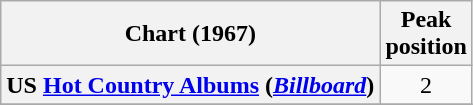<table class="wikitable plainrowheaders" style="text-align:center">
<tr>
<th scope="col">Chart (1967)</th>
<th scope="col">Peak<br>position</th>
</tr>
<tr>
<th scope = "row">US <a href='#'>Hot Country Albums</a> (<em><a href='#'>Billboard</a></em>)</th>
<td>2</td>
</tr>
<tr>
</tr>
</table>
